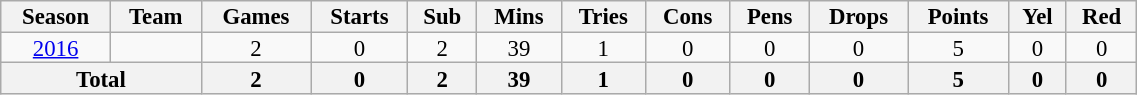<table class="wikitable" style="text-align:center; line-height:90%; font-size:95%; width:60%;">
<tr>
<th>Season</th>
<th>Team</th>
<th>Games</th>
<th>Starts</th>
<th>Sub</th>
<th>Mins</th>
<th>Tries</th>
<th>Cons</th>
<th>Pens</th>
<th>Drops</th>
<th>Points</th>
<th>Yel</th>
<th>Red</th>
</tr>
<tr>
<td><a href='#'>2016</a></td>
<td></td>
<td>2</td>
<td>0</td>
<td>2</td>
<td>39</td>
<td>1</td>
<td>0</td>
<td>0</td>
<td>0</td>
<td>5</td>
<td>0</td>
<td>0</td>
</tr>
<tr>
<th colspan="2">Total</th>
<th>2</th>
<th>0</th>
<th>2</th>
<th>39</th>
<th>1</th>
<th>0</th>
<th>0</th>
<th>0</th>
<th>5</th>
<th>0</th>
<th>0</th>
</tr>
</table>
